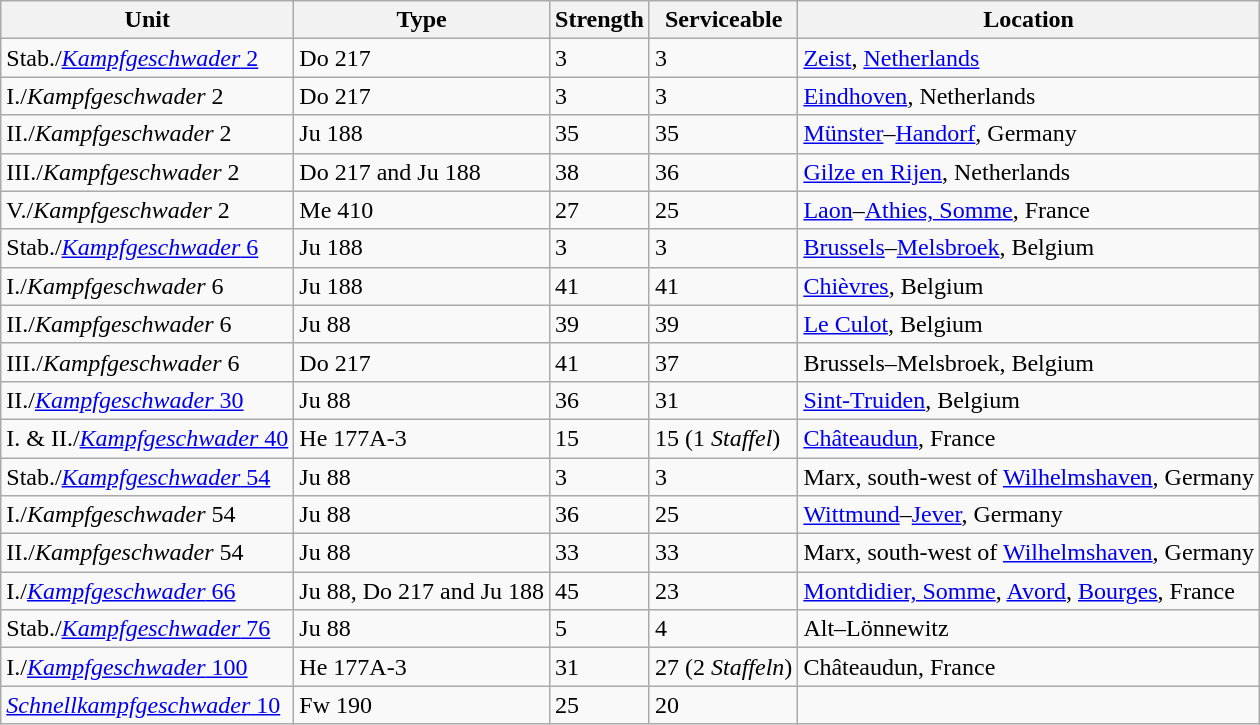<table class="wikitable">
<tr>
<th>Unit</th>
<th>Type</th>
<th>Strength</th>
<th>Serviceable</th>
<th>Location</th>
</tr>
<tr>
<td>Stab./<a href='#'><em>Kampfgeschwader</em> 2</a></td>
<td>Do 217</td>
<td>3</td>
<td>3</td>
<td><a href='#'>Zeist</a>, <a href='#'>Netherlands</a></td>
</tr>
<tr>
<td>I./<em>Kampfgeschwader</em> 2</td>
<td>Do 217</td>
<td>3</td>
<td>3</td>
<td><a href='#'>Eindhoven</a>, Netherlands</td>
</tr>
<tr>
<td>II./<em>Kampfgeschwader</em> 2</td>
<td>Ju 188</td>
<td>35</td>
<td>35</td>
<td><a href='#'>Münster</a>–<a href='#'>Handorf</a>, Germany</td>
</tr>
<tr>
<td>III./<em>Kampfgeschwader</em> 2</td>
<td>Do 217 and Ju 188</td>
<td>38</td>
<td>36</td>
<td><a href='#'>Gilze en Rijen</a>, Netherlands</td>
</tr>
<tr>
<td>V./<em>Kampfgeschwader</em> 2</td>
<td>Me 410</td>
<td>27</td>
<td>25</td>
<td><a href='#'>Laon</a>–<a href='#'>Athies, Somme</a>, France</td>
</tr>
<tr>
<td>Stab./<a href='#'><em>Kampfgeschwader</em> 6</a></td>
<td>Ju 188</td>
<td>3</td>
<td>3</td>
<td><a href='#'>Brussels</a>–<a href='#'>Melsbroek</a>, Belgium</td>
</tr>
<tr>
<td>I./<em>Kampfgeschwader</em> 6</td>
<td>Ju 188</td>
<td>41</td>
<td>41</td>
<td><a href='#'>Chièvres</a>, Belgium</td>
</tr>
<tr>
<td>II./<em>Kampfgeschwader</em> 6</td>
<td>Ju 88</td>
<td>39</td>
<td>39</td>
<td><a href='#'>Le Culot</a>, Belgium</td>
</tr>
<tr>
<td>III./<em>Kampfgeschwader</em> 6</td>
<td>Do 217</td>
<td>41</td>
<td>37</td>
<td>Brussels–Melsbroek, Belgium</td>
</tr>
<tr>
<td>II./<a href='#'><em>Kampfgeschwader</em> 30</a></td>
<td>Ju 88</td>
<td>36</td>
<td>31</td>
<td><a href='#'>Sint-Truiden</a>, Belgium</td>
</tr>
<tr>
<td>I. & II./<a href='#'><em>Kampfgeschwader</em> 40</a></td>
<td>He 177A-3</td>
<td>15</td>
<td>15 (1 <em>Staffel</em>)</td>
<td><a href='#'>Châteaudun</a>, France</td>
</tr>
<tr>
<td>Stab./<a href='#'><em>Kampfgeschwader</em> 54</a></td>
<td>Ju 88</td>
<td>3</td>
<td>3</td>
<td>Marx, south-west of <a href='#'>Wilhelmshaven</a>, Germany</td>
</tr>
<tr>
<td>I./<em>Kampfgeschwader</em> 54</td>
<td>Ju 88</td>
<td>36</td>
<td>25</td>
<td><a href='#'>Wittmund</a>–<a href='#'>Jever</a>, Germany</td>
</tr>
<tr>
<td>II./<em>Kampfgeschwader</em> 54</td>
<td>Ju 88</td>
<td>33</td>
<td>33</td>
<td>Marx, south-west of <a href='#'>Wilhelmshaven</a>, Germany</td>
</tr>
<tr>
<td>I./<a href='#'><em>Kampfgeschwader</em> 66</a></td>
<td>Ju 88, Do 217 and Ju 188</td>
<td>45</td>
<td>23</td>
<td><a href='#'>Montdidier, Somme</a>, <a href='#'>Avord</a>, <a href='#'>Bourges</a>, France</td>
</tr>
<tr>
<td>Stab./<a href='#'><em>Kampfgeschwader</em> 76</a></td>
<td>Ju 88</td>
<td>5</td>
<td>4</td>
<td>Alt–Lönnewitz</td>
</tr>
<tr>
<td>I./<a href='#'><em>Kampfgeschwader</em> 100</a></td>
<td>He 177A-3</td>
<td>31</td>
<td>27 (2 <em>Staffeln</em>)</td>
<td>Châteaudun, France</td>
</tr>
<tr>
<td><a href='#'><em>Schnellkampfgeschwader</em> 10</a></td>
<td>Fw 190</td>
<td>25</td>
<td>20</td>
<td></td>
</tr>
</table>
